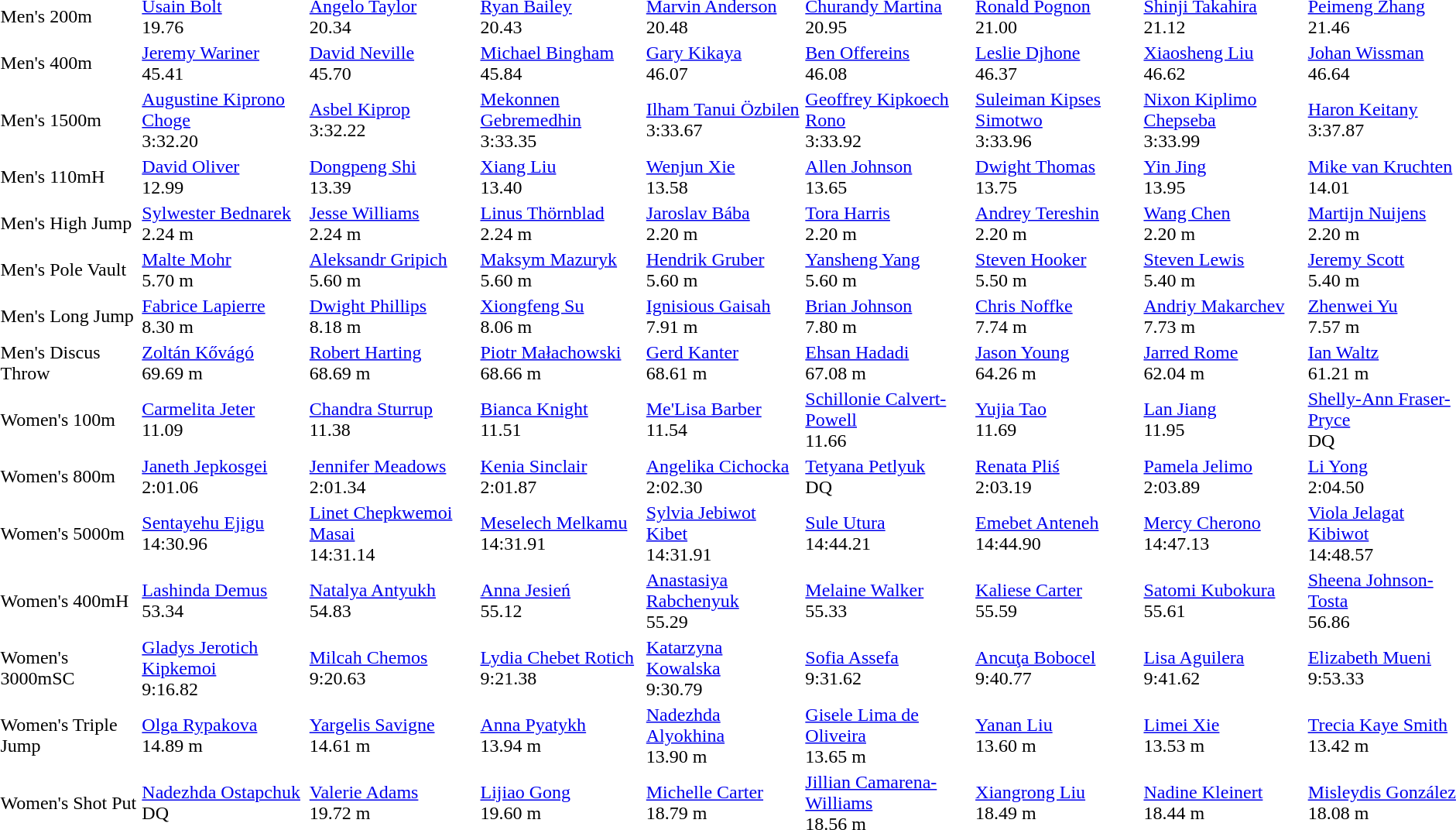<table>
<tr>
<td>Men's 200m<br></td>
<td><a href='#'>Usain Bolt</a><br>  19.76</td>
<td><a href='#'>Angelo Taylor</a><br>  20.34</td>
<td><a href='#'>Ryan Bailey</a><br>  20.43</td>
<td><a href='#'>Marvin Anderson</a><br>  20.48</td>
<td><a href='#'>Churandy Martina</a><br>  20.95</td>
<td><a href='#'>Ronald Pognon</a><br>  21.00</td>
<td><a href='#'>Shinji Takahira</a><br>  21.12</td>
<td><a href='#'>Peimeng Zhang</a><br>  21.46</td>
</tr>
<tr>
<td>Men's 400m</td>
<td><a href='#'>Jeremy Wariner</a><br>  45.41</td>
<td><a href='#'>David Neville</a><br>  45.70</td>
<td><a href='#'>Michael Bingham</a><br>  45.84</td>
<td><a href='#'>Gary Kikaya</a><br>  46.07</td>
<td><a href='#'>Ben Offereins</a><br>  46.08</td>
<td><a href='#'>Leslie Djhone</a><br>  46.37</td>
<td><a href='#'>Xiaosheng Liu</a><br>  46.62</td>
<td><a href='#'>Johan Wissman</a><br>  46.64</td>
</tr>
<tr>
<td>Men's 1500m</td>
<td><a href='#'>Augustine Kiprono Choge</a><br>  3:32.20</td>
<td><a href='#'>Asbel Kiprop</a><br>  3:32.22</td>
<td><a href='#'>Mekonnen Gebremedhin</a><br>  3:33.35</td>
<td><a href='#'>Ilham Tanui Özbilen</a><br>  3:33.67</td>
<td><a href='#'>Geoffrey Kipkoech Rono</a><br>  3:33.92</td>
<td><a href='#'>Suleiman Kipses Simotwo</a><br>  3:33.96</td>
<td><a href='#'>Nixon Kiplimo Chepseba</a><br>  3:33.99</td>
<td><a href='#'>Haron Keitany</a><br>  3:37.87</td>
</tr>
<tr>
<td>Men's 110mH<br></td>
<td><a href='#'>David Oliver</a><br>  12.99</td>
<td><a href='#'>Dongpeng Shi</a><br>  13.39</td>
<td><a href='#'>Xiang Liu</a><br>  13.40</td>
<td><a href='#'>Wenjun Xie</a><br>  13.58</td>
<td><a href='#'>Allen Johnson</a><br>  13.65</td>
<td><a href='#'>Dwight Thomas</a><br>  13.75</td>
<td><a href='#'>Yin Jing</a><br>  13.95</td>
<td><a href='#'>Mike van Kruchten</a><br>  14.01</td>
</tr>
<tr>
<td>Men's High Jump</td>
<td><a href='#'>Sylwester Bednarek</a><br>  2.24 m</td>
<td><a href='#'>Jesse Williams</a><br>  2.24 m</td>
<td><a href='#'>Linus Thörnblad</a><br>  2.24 m</td>
<td><a href='#'>Jaroslav Bába</a><br>  2.20 m</td>
<td><a href='#'>Tora Harris</a><br>  2.20 m</td>
<td><a href='#'>Andrey Tereshin</a><br>  2.20 m</td>
<td><a href='#'>Wang Chen</a><br>  2.20 m</td>
<td><a href='#'>Martijn Nuijens</a><br>  2.20 m</td>
</tr>
<tr>
<td>Men's Pole Vault</td>
<td><a href='#'>Malte Mohr</a><br>  5.70 m</td>
<td><a href='#'>Aleksandr Gripich</a><br>  5.60 m</td>
<td><a href='#'>Maksym Mazuryk</a><br>  5.60 m</td>
<td><a href='#'>Hendrik Gruber</a><br>  5.60 m</td>
<td><a href='#'>Yansheng Yang</a><br>  5.60 m</td>
<td><a href='#'>Steven Hooker</a><br>  5.50 m</td>
<td><a href='#'>Steven Lewis</a><br>  5.40 m</td>
<td><a href='#'>Jeremy Scott</a><br>  5.40 m</td>
</tr>
<tr>
<td>Men's Long Jump</td>
<td><a href='#'>Fabrice Lapierre</a><br>  8.30 m</td>
<td><a href='#'>Dwight Phillips</a><br>  8.18 m</td>
<td><a href='#'>Xiongfeng Su</a><br>  8.06 m</td>
<td><a href='#'>Ignisious Gaisah</a><br>  7.91 m</td>
<td><a href='#'>Brian Johnson</a><br>  7.80 m</td>
<td><a href='#'>Chris Noffke</a><br>  7.74 m</td>
<td><a href='#'>Andriy Makarchev</a><br>  7.73 m</td>
<td><a href='#'>Zhenwei Yu</a><br>  7.57 m</td>
</tr>
<tr>
<td>Men's Discus Throw</td>
<td><a href='#'>Zoltán Kővágó</a><br>  69.69 m</td>
<td><a href='#'>Robert Harting</a><br>  68.69 m</td>
<td><a href='#'>Piotr Małachowski</a><br>  68.66 m</td>
<td><a href='#'>Gerd Kanter</a><br>  68.61 m</td>
<td><a href='#'>Ehsan Hadadi</a><br>  67.08 m</td>
<td><a href='#'>Jason Young</a><br>  64.26 m</td>
<td><a href='#'>Jarred Rome</a><br>  62.04 m</td>
<td><a href='#'>Ian Waltz</a><br>  61.21 m</td>
</tr>
<tr>
<td>Women's 100m<br></td>
<td><a href='#'>Carmelita Jeter</a><br>  11.09</td>
<td><a href='#'>Chandra Sturrup</a><br>  11.38</td>
<td><a href='#'>Bianca Knight</a><br>  11.51</td>
<td><a href='#'>Me'Lisa Barber</a><br>  11.54</td>
<td><a href='#'>Schillonie Calvert-Powell</a><br>  11.66</td>
<td><a href='#'>Yujia Tao</a><br>  11.69</td>
<td><a href='#'>Lan Jiang</a><br>  11.95</td>
<td><a href='#'>Shelly-Ann Fraser-Pryce</a><br>  DQ</td>
</tr>
<tr>
<td>Women's 800m</td>
<td><a href='#'>Janeth Jepkosgei</a><br>  2:01.06</td>
<td><a href='#'>Jennifer Meadows</a><br>  2:01.34</td>
<td><a href='#'>Kenia Sinclair</a><br>  2:01.87</td>
<td><a href='#'>Angelika Cichocka</a><br>  2:02.30</td>
<td><a href='#'>Tetyana Petlyuk</a><br>  DQ</td>
<td><a href='#'>Renata Pliś</a><br>  2:03.19</td>
<td><a href='#'>Pamela Jelimo</a><br>  2:03.89</td>
<td><a href='#'>Li Yong</a><br>  2:04.50</td>
</tr>
<tr>
<td>Women's 5000m</td>
<td><a href='#'>Sentayehu Ejigu</a><br>  14:30.96</td>
<td><a href='#'>Linet Chepkwemoi Masai</a><br>  14:31.14</td>
<td><a href='#'>Meselech Melkamu</a><br>  14:31.91</td>
<td><a href='#'>Sylvia Jebiwot Kibet</a><br>  14:31.91</td>
<td><a href='#'>Sule Utura</a><br>  14:44.21</td>
<td><a href='#'>Emebet Anteneh</a><br>  14:44.90</td>
<td><a href='#'>Mercy Cherono</a><br>  14:47.13</td>
<td><a href='#'>Viola Jelagat Kibiwot</a><br>  14:48.57</td>
</tr>
<tr>
<td>Women's 400mH</td>
<td><a href='#'>Lashinda Demus</a><br>  53.34</td>
<td><a href='#'>Natalya Antyukh</a><br>  54.83</td>
<td><a href='#'>Anna Jesień</a><br>  55.12</td>
<td><a href='#'>Anastasiya Rabchenyuk</a><br>  55.29</td>
<td><a href='#'>Melaine Walker</a><br>  55.33</td>
<td><a href='#'>Kaliese Carter</a><br>  55.59</td>
<td><a href='#'>Satomi Kubokura</a><br>  55.61</td>
<td><a href='#'>Sheena Johnson-Tosta</a><br>  56.86</td>
</tr>
<tr>
<td>Women's 3000mSC</td>
<td><a href='#'>Gladys Jerotich Kipkemoi</a><br>  9:16.82</td>
<td><a href='#'>Milcah Chemos</a><br>  9:20.63</td>
<td><a href='#'>Lydia Chebet Rotich</a><br>  9:21.38</td>
<td><a href='#'>Katarzyna Kowalska</a><br>  9:30.79</td>
<td><a href='#'>Sofia Assefa</a><br>  9:31.62</td>
<td><a href='#'>Ancuţa Bobocel</a><br>  9:40.77</td>
<td><a href='#'>Lisa Aguilera</a><br>  9:41.62</td>
<td><a href='#'>Elizabeth Mueni</a><br>  9:53.33</td>
</tr>
<tr>
<td>Women's Triple Jump</td>
<td><a href='#'>Olga Rypakova</a><br>  14.89 m</td>
<td><a href='#'>Yargelis Savigne</a><br>  14.61 m</td>
<td><a href='#'>Anna Pyatykh</a><br>  13.94 m</td>
<td><a href='#'>Nadezhda Alyokhina</a><br>  13.90 m</td>
<td><a href='#'>Gisele Lima de Oliveira</a><br>  13.65 m</td>
<td><a href='#'>Yanan Liu</a><br>  13.60 m</td>
<td><a href='#'>Limei Xie</a><br>  13.53 m</td>
<td><a href='#'>Trecia Kaye Smith</a><br>  13.42 m</td>
</tr>
<tr>
<td>Women's Shot Put</td>
<td><a href='#'>Nadezhda Ostapchuk</a><br>  DQ</td>
<td><a href='#'>Valerie Adams</a><br>  19.72 m</td>
<td><a href='#'>Lijiao Gong</a><br>  19.60 m</td>
<td><a href='#'>Michelle Carter</a><br>  18.79 m</td>
<td><a href='#'>Jillian Camarena-Williams</a><br>  18.56 m</td>
<td><a href='#'>Xiangrong Liu</a><br>  18.49 m</td>
<td><a href='#'>Nadine Kleinert</a><br>  18.44 m</td>
<td><a href='#'>Misleydis González</a><br>  18.08 m</td>
</tr>
</table>
